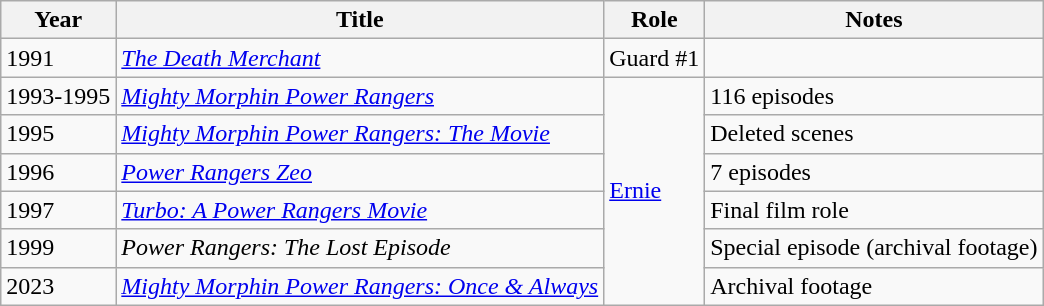<table class="wikitable">
<tr>
<th>Year</th>
<th>Title</th>
<th>Role</th>
<th>Notes</th>
</tr>
<tr>
<td>1991</td>
<td><em><a href='#'>The Death Merchant</a></em></td>
<td>Guard #1</td>
<td></td>
</tr>
<tr>
<td>1993-1995</td>
<td><em><a href='#'>Mighty Morphin Power Rangers</a></em></td>
<td rowspan="6"><a href='#'>Ernie</a></td>
<td>116 episodes</td>
</tr>
<tr>
<td>1995</td>
<td><em><a href='#'>Mighty Morphin Power Rangers: The Movie</a></em></td>
<td>Deleted scenes</td>
</tr>
<tr>
<td>1996</td>
<td><em><a href='#'>Power Rangers Zeo</a></em></td>
<td>7 episodes</td>
</tr>
<tr>
<td>1997</td>
<td><em><a href='#'>Turbo: A Power Rangers Movie</a></em></td>
<td>Final film role</td>
</tr>
<tr>
<td>1999</td>
<td><em>Power Rangers: The Lost Episode</em></td>
<td>Special episode (archival footage)</td>
</tr>
<tr>
<td>2023</td>
<td><em><a href='#'>Mighty Morphin Power Rangers: Once & Always</a></em></td>
<td>Archival footage</td>
</tr>
</table>
